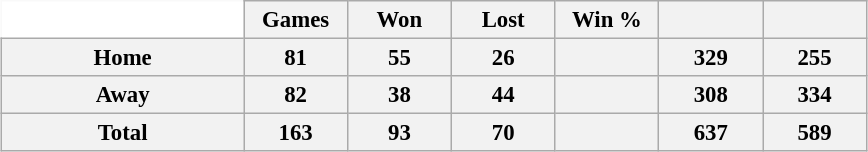<table class="wikitable" style="margin:1em auto; font-size:95%; text-align:center; width:38em; border:0;">
<tr>
<td width="28%" style="background:#fff;border:0;"></td>
<th width="12%">Games</th>
<th width="12%">Won</th>
<th width="12%">Lost</th>
<th width="12%">Win %</th>
<th width="12%"></th>
<th width="12%"></th>
</tr>
<tr>
<th>Home</th>
<th>81</th>
<th>55</th>
<th>26</th>
<th></th>
<th>329</th>
<th>255</th>
</tr>
<tr>
<th>Away</th>
<th>82</th>
<th>38</th>
<th>44</th>
<th></th>
<th>308</th>
<th>334</th>
</tr>
<tr>
<th>Total</th>
<th>163</th>
<th>93</th>
<th>70</th>
<th></th>
<th>637</th>
<th>589</th>
</tr>
</table>
